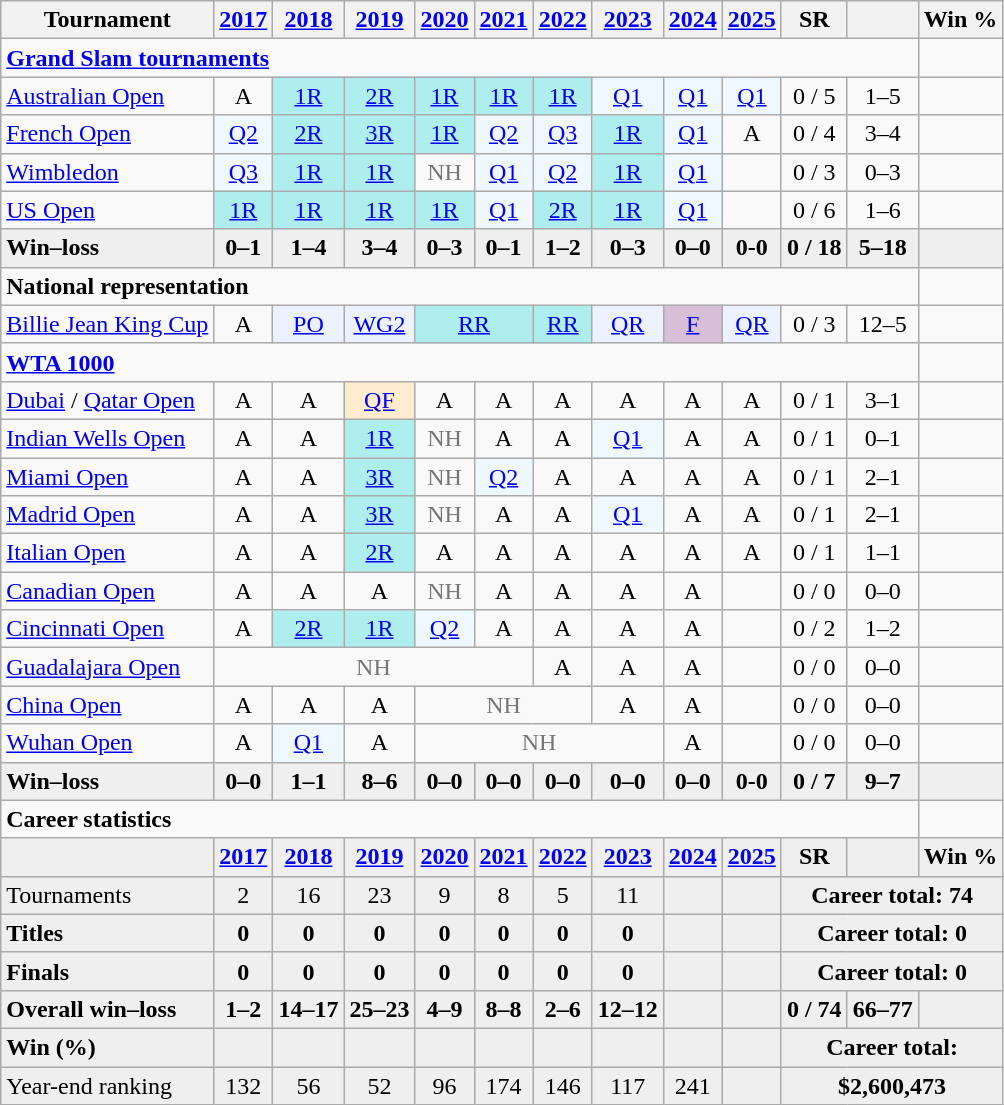<table class=wikitable style=text-align:center>
<tr>
<th>Tournament</th>
<th><a href='#'>2017</a></th>
<th><a href='#'>2018</a></th>
<th><a href='#'>2019</a></th>
<th><a href='#'>2020</a></th>
<th><a href='#'>2021</a></th>
<th><a href='#'>2022</a></th>
<th><a href='#'>2023</a></th>
<th><a href='#'>2024</a></th>
<th><a href='#'>2025</a></th>
<th>SR</th>
<th></th>
<th>Win %</th>
</tr>
<tr>
<td colspan=12 style=text-align:left><strong><a href='#'>Grand Slam tournaments</a></strong></td>
</tr>
<tr>
<td style=text-align:left><a href='#'>Australian Open</a></td>
<td>A</td>
<td style=background:#afeeee><a href='#'>1R</a></td>
<td style=background:#afeeee><a href='#'>2R</a></td>
<td style=background:#afeeee><a href='#'>1R</a></td>
<td style=background:#afeeee><a href='#'>1R</a></td>
<td style=background:#afeeee><a href='#'>1R</a></td>
<td style=background:#f0f8ff><a href='#'>Q1</a></td>
<td style=background:#f0f8ff><a href='#'>Q1</a></td>
<td style=background:#f0f8ff><a href='#'>Q1</a></td>
<td>0 / 5</td>
<td>1–5</td>
<td></td>
</tr>
<tr>
<td style=text-align:left><a href='#'>French Open</a></td>
<td style=background:#f0f8ff><a href='#'>Q2</a></td>
<td style=background:#afeeee><a href='#'>2R</a></td>
<td style=background:#afeeee><a href='#'>3R</a></td>
<td style=background:#afeeee><a href='#'>1R</a></td>
<td style=background:#f0f8ff><a href='#'>Q2</a></td>
<td style=background:#f0f8ff><a href='#'>Q3</a></td>
<td style=background:#afeeee><a href='#'>1R</a></td>
<td style=background:#f0f8ff><a href='#'>Q1</a></td>
<td>A</td>
<td>0 / 4</td>
<td>3–4</td>
<td></td>
</tr>
<tr>
<td style=text-align:left><a href='#'>Wimbledon</a></td>
<td style=background:#f0f8ff><a href='#'>Q3</a></td>
<td style=background:#afeeee><a href='#'>1R</a></td>
<td style=background:#afeeee><a href='#'>1R</a></td>
<td style=color:#767676>NH</td>
<td style=background:#f0f8ff><a href='#'>Q1</a></td>
<td style=background:#f0f8ff><a href='#'>Q2</a></td>
<td style=background:#afeeee><a href='#'>1R</a></td>
<td style=background:#f0f8ff><a href='#'>Q1</a></td>
<td></td>
<td>0 / 3</td>
<td>0–3</td>
<td></td>
</tr>
<tr>
<td style=text-align:left><a href='#'>US Open</a></td>
<td style=background:#afeeee><a href='#'>1R</a></td>
<td style=background:#afeeee><a href='#'>1R</a></td>
<td style=background:#afeeee><a href='#'>1R</a></td>
<td style=background:#afeeee><a href='#'>1R</a></td>
<td style=background:#f0f8ff><a href='#'>Q1</a></td>
<td style=background:#afeeee><a href='#'>2R</a></td>
<td style=background:#afeeee><a href='#'>1R</a></td>
<td style=background:#f0f8ff><a href='#'>Q1</a></td>
<td></td>
<td>0 / 6</td>
<td>1–6</td>
<td></td>
</tr>
<tr style=font-weight:bold;background:#efefef>
<td style=text-align:left>Win–loss</td>
<td>0–1</td>
<td>1–4</td>
<td>3–4</td>
<td>0–3</td>
<td>0–1</td>
<td>1–2</td>
<td>0–3</td>
<td>0–0</td>
<td>0-0</td>
<td>0 / 18</td>
<td>5–18</td>
<td></td>
</tr>
<tr>
<td colspan=12 style=text-align:left><strong>National representation</strong></td>
</tr>
<tr>
<td style=text-align:left><a href='#'>Billie Jean King Cup</a></td>
<td>A</td>
<td style=background:#ecf2ff><a href='#'>PO</a></td>
<td style=background:#ecf2ff><a href='#'>WG2</a></td>
<td colspan=2 style=background:#afeeee><a href='#'>RR</a></td>
<td style=background:#afeeee><a href='#'>RR</a></td>
<td style=background:#ecf2ff><a href='#'>QR</a></td>
<td style=background:thistle><a href='#'>F</a></td>
<td style=background:#ecf2ff><a href='#'>QR</a></td>
<td>0 / 3</td>
<td>12–5</td>
<td></td>
</tr>
<tr>
<td colspan=12 style=text-align:left><strong><a href='#'>WTA 1000</a></strong></td>
</tr>
<tr>
<td style=text-align:left><a href='#'>Dubai</a> / <a href='#'>Qatar Open</a></td>
<td>A</td>
<td>A</td>
<td style=background:#ffebcd><a href='#'>QF</a></td>
<td>A</td>
<td>A</td>
<td>A</td>
<td>A</td>
<td>A</td>
<td>A</td>
<td>0 / 1</td>
<td>3–1</td>
<td></td>
</tr>
<tr>
<td style=text-align:left><a href='#'>Indian Wells Open</a></td>
<td>A</td>
<td>A</td>
<td style=background:#afeeee><a href='#'>1R</a></td>
<td style=color:#767676>NH</td>
<td>A</td>
<td>A</td>
<td style=background:#f0f8ff><a href='#'>Q1</a></td>
<td>A</td>
<td>A</td>
<td>0 / 1</td>
<td>0–1</td>
<td></td>
</tr>
<tr>
<td style=text-align:left><a href='#'>Miami Open</a></td>
<td>A</td>
<td>A</td>
<td style=background:#afeeee><a href='#'>3R</a></td>
<td style=color:#767676>NH</td>
<td style=background:#f0f8ff><a href='#'>Q2</a></td>
<td>A</td>
<td>A</td>
<td>A</td>
<td>A</td>
<td>0 / 1</td>
<td>2–1</td>
<td></td>
</tr>
<tr>
<td style=text-align:left><a href='#'>Madrid Open</a></td>
<td>A</td>
<td>A</td>
<td style=background:#afeeee><a href='#'>3R</a></td>
<td style=color:#767676>NH</td>
<td>A</td>
<td>A</td>
<td style=background:#f0f8ff><a href='#'>Q1</a></td>
<td>A</td>
<td>A</td>
<td>0 / 1</td>
<td>2–1</td>
<td></td>
</tr>
<tr>
<td style=text-align:left><a href='#'>Italian Open</a></td>
<td>A</td>
<td>A</td>
<td style=background:#afeeee><a href='#'>2R</a></td>
<td>A</td>
<td>A</td>
<td>A</td>
<td>A</td>
<td>A</td>
<td>A</td>
<td>0 / 1</td>
<td>1–1</td>
<td></td>
</tr>
<tr>
<td style=text-align:left><a href='#'>Canadian Open</a></td>
<td>A</td>
<td>A</td>
<td>A</td>
<td style=color:#767676>NH</td>
<td>A</td>
<td>A</td>
<td>A</td>
<td>A</td>
<td></td>
<td>0 / 0</td>
<td>0–0</td>
<td></td>
</tr>
<tr>
<td style=text-align:left><a href='#'>Cincinnati Open</a></td>
<td>A</td>
<td style=background:#afeeee><a href='#'>2R</a></td>
<td style=background:#afeeee><a href='#'>1R</a></td>
<td style=background:#f0f8ff><a href='#'>Q2</a></td>
<td>A</td>
<td>A</td>
<td>A</td>
<td>A</td>
<td></td>
<td>0 / 2</td>
<td>1–2</td>
<td></td>
</tr>
<tr>
<td style=text-align:left><a href='#'>Guadalajara Open</a></td>
<td colspan=5 style=color:#767676>NH</td>
<td>A</td>
<td>A</td>
<td>A</td>
<td></td>
<td>0 / 0</td>
<td>0–0</td>
<td></td>
</tr>
<tr>
<td style=text-align:left><a href='#'>China Open</a></td>
<td>A</td>
<td>A</td>
<td>A</td>
<td colspan=3 style=color:#767676>NH</td>
<td>A</td>
<td>A</td>
<td></td>
<td>0 / 0</td>
<td>0–0</td>
<td></td>
</tr>
<tr>
<td style=text-align:left><a href='#'>Wuhan Open</a></td>
<td>A</td>
<td style=background:#f0f8ff><a href='#'>Q1</a></td>
<td>A</td>
<td colspan=4 style=color:#767676>NH</td>
<td>A</td>
<td></td>
<td>0 / 0</td>
<td>0–0</td>
<td></td>
</tr>
<tr style=font-weight:bold;background:#efefef>
<td style=text-align:left>Win–loss</td>
<td>0–0</td>
<td>1–1</td>
<td>8–6</td>
<td>0–0</td>
<td>0–0</td>
<td>0–0</td>
<td>0–0</td>
<td>0–0</td>
<td>0-0</td>
<td>0 / 7</td>
<td>9–7</td>
<td></td>
</tr>
<tr>
<td colspan=12 style=text-align:left><strong>Career statistics</strong></td>
</tr>
<tr style=font-weight:bold;background:#efefef>
<td></td>
<td><a href='#'>2017</a></td>
<td><a href='#'>2018</a></td>
<td><a href='#'>2019</a></td>
<td><a href='#'>2020</a></td>
<td><a href='#'>2021</a></td>
<td><a href='#'>2022</a></td>
<td><a href='#'>2023</a></td>
<td><a href='#'>2024</a></td>
<td><a href='#'>2025</a></td>
<td>SR</td>
<td></td>
<td>Win %</td>
</tr>
<tr style=background:#efefef>
<td style=text-align:left>Tournaments</td>
<td>2</td>
<td>16</td>
<td>23</td>
<td>9</td>
<td>8</td>
<td>5</td>
<td>11</td>
<td></td>
<td></td>
<td colspan=3><strong>Career total: 74</strong></td>
</tr>
<tr style=font-weight:bold;background:#efefef>
<td style=text-align:left>Titles</td>
<td>0</td>
<td>0</td>
<td>0</td>
<td>0</td>
<td>0</td>
<td>0</td>
<td>0</td>
<td></td>
<td></td>
<td colspan=3>Career total: 0</td>
</tr>
<tr style=font-weight:bold;background:#efefef>
<td style=text-align:left>Finals</td>
<td>0</td>
<td>0</td>
<td>0</td>
<td>0</td>
<td>0</td>
<td>0</td>
<td>0</td>
<td></td>
<td></td>
<td colspan=3>Career total: 0</td>
</tr>
<tr style=font-weight:bold;background:#efefef>
<td style=text-align:left>Overall win–loss</td>
<td>1–2</td>
<td>14–17</td>
<td>25–23</td>
<td>4–9</td>
<td>8–8</td>
<td>2–6</td>
<td>12–12</td>
<td></td>
<td></td>
<td>0 / 74</td>
<td>66–77</td>
<td></td>
</tr>
<tr style=font-weight:bold;background:#efefef>
<td style=text-align:left>Win (%)</td>
<td></td>
<td></td>
<td></td>
<td></td>
<td></td>
<td></td>
<td></td>
<td></td>
<td></td>
<td colspan=3>Career total: </td>
</tr>
<tr style=background:#efefef>
<td style=text-align:left>Year-end ranking</td>
<td>132</td>
<td>56</td>
<td>52</td>
<td>96</td>
<td>174</td>
<td>146</td>
<td>117</td>
<td>241</td>
<td></td>
<td colspan=3><strong>$2,600,473</strong></td>
</tr>
</table>
